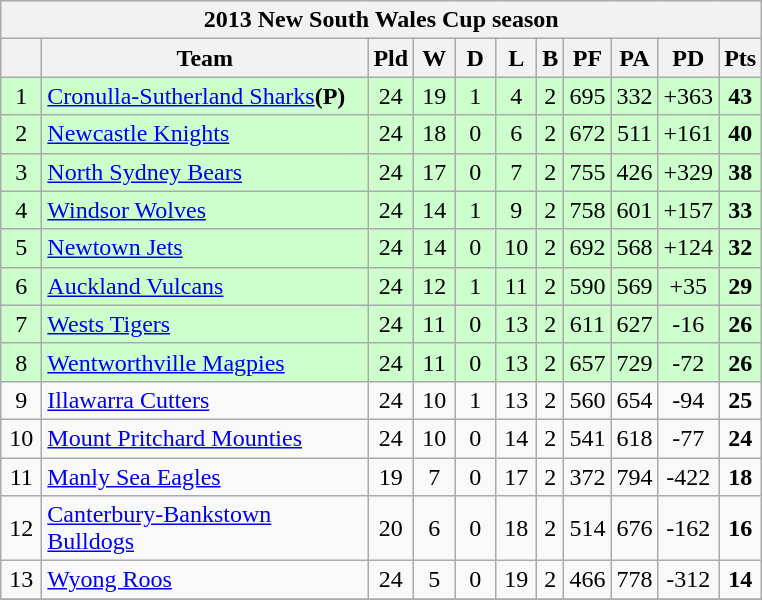<table class="wikitable" style="text-align:center;">
<tr>
<th colspan="11">2013 New South Wales Cup season</th>
</tr>
<tr>
<th width=20 abbr="Position"></th>
<th width=210>Team</th>
<th width=20 abbr="Played">Pld</th>
<th width=20 abbr="Won">W</th>
<th width=20 abbr="Drawn">D</th>
<th width=20 abbr="Lost">L</th>
<th withd=20 abbr="Byes">B</th>
<th width=20 abbr="Points For">PF</th>
<th width=20 abbr="Points Against">PA</th>
<th width=30 abbr="Points Difference">PD</th>
<th width=20 abbr="Points">Pts</th>
</tr>
<tr style="background: #ccffcc;">
<td>1</td>
<td style="text-align:left;"> <a href='#'>Cronulla-Sutherland Sharks</a><strong>(P)</strong></td>
<td>24</td>
<td>19</td>
<td>1</td>
<td>4</td>
<td>2</td>
<td>695</td>
<td>332</td>
<td>+363</td>
<td><strong>43</strong></td>
</tr>
<tr style="background: #ccffcc;">
<td>2</td>
<td style="text-align:left;"> <a href='#'>Newcastle Knights</a></td>
<td>24</td>
<td>18</td>
<td>0</td>
<td>6</td>
<td>2</td>
<td>672</td>
<td>511</td>
<td>+161</td>
<td><strong>40</strong></td>
</tr>
<tr style="background: #ccffcc;">
<td>3</td>
<td style="text-align:left;"> <a href='#'>North Sydney Bears</a></td>
<td>24</td>
<td>17</td>
<td>0</td>
<td>7</td>
<td>2</td>
<td>755</td>
<td>426</td>
<td>+329</td>
<td><strong>38</strong></td>
</tr>
<tr style="background: #ccffcc;">
<td>4</td>
<td style="text-align:left;"> <a href='#'>Windsor Wolves</a></td>
<td>24</td>
<td>14</td>
<td>1</td>
<td>9</td>
<td>2</td>
<td>758</td>
<td>601</td>
<td>+157</td>
<td><strong>33</strong></td>
</tr>
<tr style="background: #ccffcc;">
<td>5</td>
<td style="text-align:left;"> <a href='#'>Newtown Jets</a></td>
<td>24</td>
<td>14</td>
<td>0</td>
<td>10</td>
<td>2</td>
<td>692</td>
<td>568</td>
<td>+124</td>
<td><strong>32</strong></td>
</tr>
<tr style="background: #ccffcc;">
<td>6</td>
<td style="text-align:left;"> <a href='#'>Auckland Vulcans</a></td>
<td>24</td>
<td>12</td>
<td>1</td>
<td>11</td>
<td>2</td>
<td>590</td>
<td>569</td>
<td>+35</td>
<td><strong>29</strong></td>
</tr>
<tr style="background: #ccffcc;">
<td>7</td>
<td style="text-align:left;"> <a href='#'>Wests Tigers</a></td>
<td>24</td>
<td>11</td>
<td>0</td>
<td>13</td>
<td>2</td>
<td>611</td>
<td>627</td>
<td>-16</td>
<td><strong>26</strong></td>
</tr>
<tr style="background: #ccffcc;">
<td>8</td>
<td style="text-align:left;"> <a href='#'>Wentworthville Magpies</a></td>
<td>24</td>
<td>11</td>
<td>0</td>
<td>13</td>
<td>2</td>
<td>657</td>
<td>729</td>
<td>-72</td>
<td><strong>26</strong></td>
</tr>
<tr style="background: ">
<td>9</td>
<td style="text-align:left;"> <a href='#'>Illawarra Cutters</a></td>
<td>24</td>
<td>10</td>
<td>1</td>
<td>13</td>
<td>2</td>
<td>560</td>
<td>654</td>
<td>-94</td>
<td><strong>25</strong></td>
</tr>
<tr style="background:">
<td>10</td>
<td style="text-align:left;"> <a href='#'>Mount Pritchard Mounties</a></td>
<td>24</td>
<td>10</td>
<td>0</td>
<td>14</td>
<td>2</td>
<td>541</td>
<td>618</td>
<td>-77</td>
<td><strong>24</strong></td>
</tr>
<tr style="background: ">
<td>11</td>
<td style="text-align:left;"> <a href='#'>Manly Sea Eagles</a></td>
<td>19</td>
<td>7</td>
<td>0</td>
<td>17</td>
<td>2</td>
<td>372</td>
<td>794</td>
<td>-422</td>
<td><strong>18</strong></td>
</tr>
<tr style="background:">
<td>12</td>
<td style="text-align:left;"> <a href='#'>Canterbury-Bankstown Bulldogs</a></td>
<td>20</td>
<td>6</td>
<td>0</td>
<td>18</td>
<td>2</td>
<td>514</td>
<td>676</td>
<td>-162</td>
<td><strong>16</strong></td>
</tr>
<tr style="background:">
<td>13</td>
<td style="text-align:left;"> <a href='#'>Wyong Roos</a></td>
<td>24</td>
<td>5</td>
<td>0</td>
<td>19</td>
<td>2</td>
<td>466</td>
<td>778</td>
<td>-312</td>
<td><strong>14</strong></td>
</tr>
<tr>
</tr>
</table>
